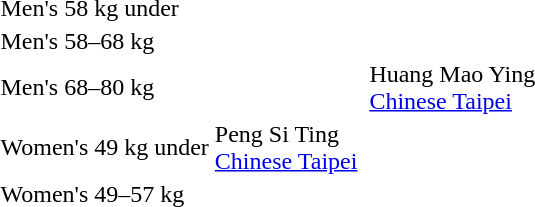<table>
<tr>
<td rowspan=2>Men's 58 kg under</td>
<td rowspan=2></td>
<td rowspan=2></td>
<td></td>
</tr>
<tr>
<td></td>
</tr>
<tr>
<td rowspan=2>Men's 58–68 kg</td>
<td rowspan=2></td>
<td rowspan=2></td>
<td></td>
</tr>
<tr>
<td></td>
</tr>
<tr>
<td>Men's 68–80 kg</td>
<td></td>
<td></td>
<td>Huang Mao Ying<br> <a href='#'>Chinese Taipei</a></td>
</tr>
<tr>
<td rowspan=2>Women's 49 kg under</td>
<td rowspan=2>Peng Si Ting<br> <a href='#'>Chinese Taipei</a></td>
<td rowspan=2></td>
<td></td>
</tr>
<tr>
<td></td>
</tr>
<tr>
<td rowspan=2>Women's 49–57 kg</td>
<td rowspan=2></td>
<td rowspan=2></td>
<td></td>
</tr>
<tr>
<td></td>
</tr>
</table>
